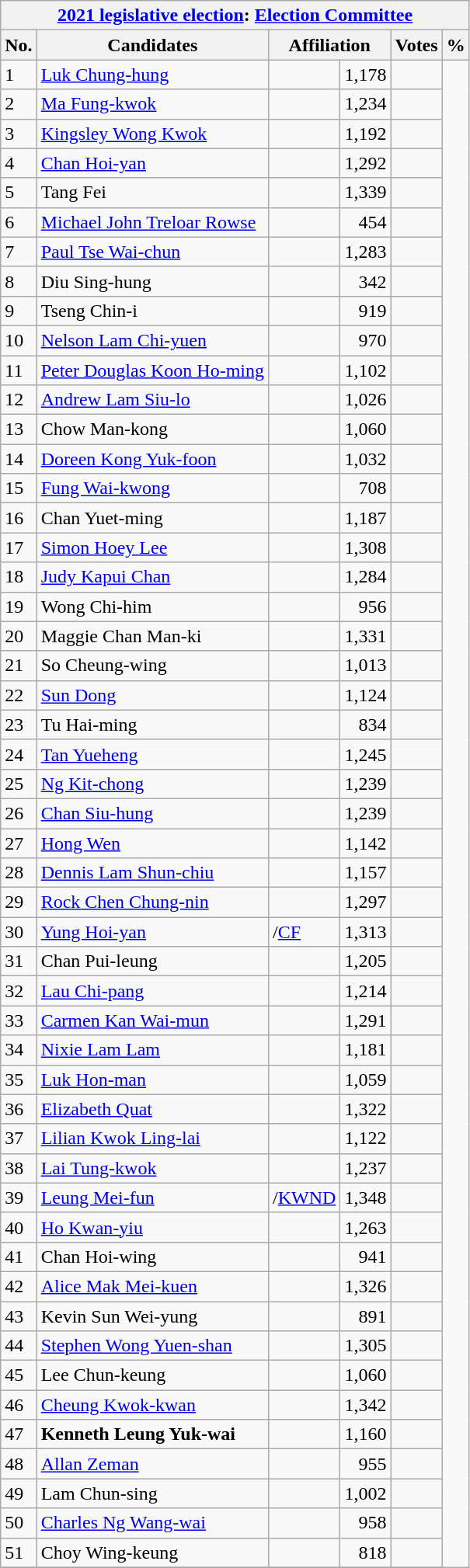<table class="wikitable sortable">
<tr>
<td colspan="6" style="background-color:#f2f2f2;margin-bottom:-1px;border:1px solid #aaa;padding:.2em .4em;margin-left:auto;margin-right:auto;text-align:center"><strong><a href='#'>2021 legislative election</a>: <a href='#'>Election Committee</a></strong></td>
</tr>
<tr>
<th>No.</th>
<th colspan=1>Candidates</th>
<th colspan=2>Affiliation</th>
<th>Votes</th>
<th>%</th>
</tr>
<tr>
<td>1</td>
<td><a href='#'>Luk Chung-hung</a></td>
<td></td>
<td align=right>1,178</td>
<td align=right></td>
</tr>
<tr>
<td>2</td>
<td><a href='#'>Ma Fung-kwok</a></td>
<td></td>
<td align=right>1,234</td>
<td align=right></td>
</tr>
<tr>
<td>3</td>
<td><a href='#'>Kingsley Wong Kwok</a></td>
<td></td>
<td align=right>1,192</td>
<td align=right></td>
</tr>
<tr>
<td>4</td>
<td><a href='#'>Chan Hoi-yan</a></td>
<td></td>
<td align=right>1,292</td>
<td align=right></td>
</tr>
<tr>
<td>5</td>
<td>Tang Fei</td>
<td></td>
<td align=right>1,339</td>
<td align=right></td>
</tr>
<tr>
<td>6</td>
<td><a href='#'>Michael John Treloar Rowse</a></td>
<td></td>
<td align=right>454</td>
<td align=right></td>
</tr>
<tr>
<td>7</td>
<td><a href='#'>Paul Tse Wai-chun</a></td>
<td></td>
<td align=right>1,283</td>
<td align=right></td>
</tr>
<tr>
<td>8</td>
<td>Diu Sing-hung</td>
<td></td>
<td align=right>342</td>
<td align=right></td>
</tr>
<tr>
<td>9</td>
<td>Tseng Chin-i</td>
<td></td>
<td align=right>919</td>
<td align=right></td>
</tr>
<tr>
<td>10</td>
<td><a href='#'>Nelson Lam Chi-yuen</a></td>
<td></td>
<td align=right>970</td>
<td align=right></td>
</tr>
<tr>
<td>11</td>
<td><a href='#'>Peter Douglas Koon Ho-ming</a></td>
<td></td>
<td align=right>1,102</td>
<td align=right></td>
</tr>
<tr>
<td>12</td>
<td><a href='#'>Andrew Lam Siu-lo</a></td>
<td></td>
<td align=right>1,026</td>
<td align=right></td>
</tr>
<tr>
<td>13</td>
<td>Chow Man-kong</td>
<td></td>
<td align=right>1,060</td>
<td align=right></td>
</tr>
<tr>
<td>14</td>
<td><a href='#'>Doreen Kong Yuk-foon</a></td>
<td></td>
<td align=right>1,032</td>
<td align=right></td>
</tr>
<tr>
<td>15</td>
<td><a href='#'>Fung Wai-kwong</a></td>
<td></td>
<td align="right">708</td>
<td align="right"></td>
</tr>
<tr>
<td>16</td>
<td>Chan Yuet-ming</td>
<td></td>
<td align=right>1,187</td>
<td align=right></td>
</tr>
<tr>
<td>17</td>
<td><a href='#'>Simon Hoey Lee</a></td>
<td></td>
<td align=right>1,308</td>
<td align=right></td>
</tr>
<tr>
<td>18</td>
<td><a href='#'>Judy Kapui Chan</a></td>
<td></td>
<td align="right">1,284</td>
<td align="right"></td>
</tr>
<tr>
<td>19</td>
<td>Wong Chi-him</td>
<td></td>
<td align="right">956</td>
<td align="right"></td>
</tr>
<tr>
<td>20</td>
<td>Maggie Chan Man-ki</td>
<td></td>
<td align="right">1,331</td>
<td align="right"></td>
</tr>
<tr>
<td>21</td>
<td>So Cheung-wing</td>
<td></td>
<td align="right">1,013</td>
<td align="right"></td>
</tr>
<tr>
<td>22</td>
<td><a href='#'>Sun Dong</a></td>
<td></td>
<td align="right">1,124</td>
<td align="right"></td>
</tr>
<tr>
<td>23</td>
<td>Tu Hai-ming</td>
<td></td>
<td align="right">834</td>
<td align="right"></td>
</tr>
<tr>
<td>24</td>
<td><a href='#'>Tan Yueheng</a></td>
<td></td>
<td align="right">1,245</td>
<td align="right"></td>
</tr>
<tr>
<td>25</td>
<td><a href='#'>Ng Kit-chong</a></td>
<td></td>
<td align="right">1,239</td>
<td align="right"></td>
</tr>
<tr>
<td>26</td>
<td><a href='#'>Chan Siu-hung</a></td>
<td></td>
<td align=right>1,239</td>
<td align=right></td>
</tr>
<tr>
<td>27</td>
<td><a href='#'>Hong Wen</a></td>
<td></td>
<td align="right">1,142</td>
<td align="right"></td>
</tr>
<tr>
<td>28</td>
<td><a href='#'>Dennis Lam Shun-chiu</a></td>
<td></td>
<td align=right>1,157</td>
<td align=right></td>
</tr>
<tr>
<td>29</td>
<td><a href='#'>Rock Chen Chung-nin</a></td>
<td></td>
<td align=right>1,297</td>
<td align=right></td>
</tr>
<tr>
<td>30</td>
<td><a href='#'>Yung Hoi-yan</a></td>
<td>/<a href='#'>CF</a></td>
<td align="right">1,313</td>
<td align="right"></td>
</tr>
<tr>
<td>31</td>
<td>Chan Pui-leung</td>
<td></td>
<td align="right">1,205</td>
<td align="right"></td>
</tr>
<tr>
<td>32</td>
<td><a href='#'>Lau Chi-pang</a></td>
<td></td>
<td align="right">1,214</td>
<td align="right"></td>
</tr>
<tr>
<td>33</td>
<td><a href='#'>Carmen Kan Wai-mun</a></td>
<td></td>
<td align="right">1,291</td>
<td align="right"></td>
</tr>
<tr>
<td>34</td>
<td><a href='#'>Nixie Lam Lam</a></td>
<td></td>
<td align="right">1,181</td>
<td align="right"></td>
</tr>
<tr>
<td>35</td>
<td><a href='#'>Luk Hon-man</a></td>
<td></td>
<td align="right">1,059</td>
<td align="right"></td>
</tr>
<tr>
<td>36</td>
<td><a href='#'>Elizabeth Quat</a></td>
<td></td>
<td align="right">1,322</td>
<td align="right"></td>
</tr>
<tr>
<td>37</td>
<td><a href='#'>Lilian Kwok Ling-lai</a></td>
<td></td>
<td align="right">1,122</td>
<td align="right"></td>
</tr>
<tr>
<td>38</td>
<td><a href='#'>Lai Tung-kwok</a></td>
<td></td>
<td align="right">1,237</td>
<td align="right"></td>
</tr>
<tr>
<td>39</td>
<td><a href='#'>Leung Mei-fun</a></td>
<td>/<a href='#'>KWND</a></td>
<td align="right">1,348</td>
<td align="right"></td>
</tr>
<tr>
<td>40</td>
<td><a href='#'>Ho Kwan-yiu</a></td>
<td></td>
<td align="right">1,263</td>
<td align="right"></td>
</tr>
<tr>
<td>41</td>
<td>Chan Hoi-wing</td>
<td></td>
<td align="right">941</td>
<td align="right"></td>
</tr>
<tr>
<td>42</td>
<td><a href='#'>Alice Mak Mei-kuen</a></td>
<td></td>
<td align="right">1,326</td>
<td align="right"></td>
</tr>
<tr>
<td>43</td>
<td>Kevin Sun Wei-yung</td>
<td></td>
<td align="right">891</td>
<td align="right"></td>
</tr>
<tr>
<td>44</td>
<td><a href='#'>Stephen Wong Yuen-shan</a></td>
<td></td>
<td align="right">1,305</td>
<td align="right"></td>
</tr>
<tr>
<td>45</td>
<td>Lee Chun-keung</td>
<td></td>
<td align="right">1,060</td>
<td align="right"></td>
</tr>
<tr>
<td>46</td>
<td><a href='#'>Cheung Kwok-kwan</a></td>
<td></td>
<td align="right">1,342</td>
<td align="right"></td>
</tr>
<tr>
<td>47</td>
<td><strong>Kenneth Leung Yuk-wai</strong></td>
<td></td>
<td align="right">1,160</td>
<td align="right"></td>
</tr>
<tr>
<td>48</td>
<td><a href='#'>Allan Zeman</a></td>
<td></td>
<td align="right">955</td>
<td align="right"></td>
</tr>
<tr>
<td>49</td>
<td>Lam Chun-sing</td>
<td></td>
<td align="right">1,002</td>
<td align="right"></td>
</tr>
<tr>
<td>50</td>
<td><a href='#'>Charles Ng Wang-wai</a></td>
<td></td>
<td align=right>958</td>
<td align=right></td>
</tr>
<tr>
<td>51</td>
<td>Choy Wing-keung</td>
<td></td>
<td align="right">818</td>
<td align="right"></td>
</tr>
<tr>
</tr>
</table>
